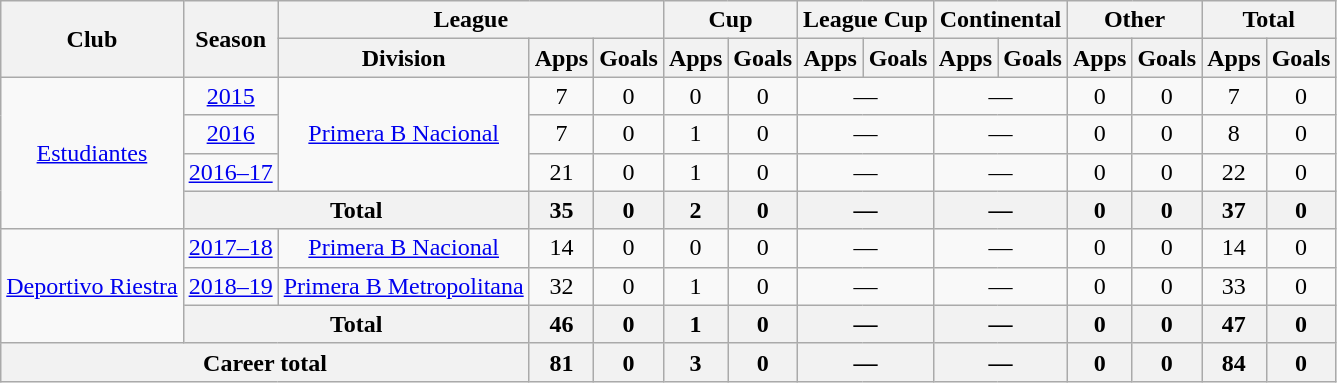<table class="wikitable" style="text-align:center">
<tr>
<th rowspan="2">Club</th>
<th rowspan="2">Season</th>
<th colspan="3">League</th>
<th colspan="2">Cup</th>
<th colspan="2">League Cup</th>
<th colspan="2">Continental</th>
<th colspan="2">Other</th>
<th colspan="2">Total</th>
</tr>
<tr>
<th>Division</th>
<th>Apps</th>
<th>Goals</th>
<th>Apps</th>
<th>Goals</th>
<th>Apps</th>
<th>Goals</th>
<th>Apps</th>
<th>Goals</th>
<th>Apps</th>
<th>Goals</th>
<th>Apps</th>
<th>Goals</th>
</tr>
<tr>
<td rowspan="4"><a href='#'>Estudiantes</a></td>
<td><a href='#'>2015</a></td>
<td rowspan="3"><a href='#'>Primera B Nacional</a></td>
<td>7</td>
<td>0</td>
<td>0</td>
<td>0</td>
<td colspan="2">—</td>
<td colspan="2">—</td>
<td>0</td>
<td>0</td>
<td>7</td>
<td>0</td>
</tr>
<tr>
<td><a href='#'>2016</a></td>
<td>7</td>
<td>0</td>
<td>1</td>
<td>0</td>
<td colspan="2">—</td>
<td colspan="2">—</td>
<td>0</td>
<td>0</td>
<td>8</td>
<td>0</td>
</tr>
<tr>
<td><a href='#'>2016–17</a></td>
<td>21</td>
<td>0</td>
<td>1</td>
<td>0</td>
<td colspan="2">—</td>
<td colspan="2">—</td>
<td>0</td>
<td>0</td>
<td>22</td>
<td>0</td>
</tr>
<tr>
<th colspan="2">Total</th>
<th>35</th>
<th>0</th>
<th>2</th>
<th>0</th>
<th colspan="2">—</th>
<th colspan="2">—</th>
<th>0</th>
<th>0</th>
<th>37</th>
<th>0</th>
</tr>
<tr>
<td rowspan="3"><a href='#'>Deportivo Riestra</a></td>
<td><a href='#'>2017–18</a></td>
<td rowspan="1"><a href='#'>Primera B Nacional</a></td>
<td>14</td>
<td>0</td>
<td>0</td>
<td>0</td>
<td colspan="2">—</td>
<td colspan="2">—</td>
<td>0</td>
<td>0</td>
<td>14</td>
<td>0</td>
</tr>
<tr>
<td><a href='#'>2018–19</a></td>
<td rowspan="1"><a href='#'>Primera B Metropolitana</a></td>
<td>32</td>
<td>0</td>
<td>1</td>
<td>0</td>
<td colspan="2">—</td>
<td colspan="2">—</td>
<td>0</td>
<td>0</td>
<td>33</td>
<td>0</td>
</tr>
<tr>
<th colspan="2">Total</th>
<th>46</th>
<th>0</th>
<th>1</th>
<th>0</th>
<th colspan="2">—</th>
<th colspan="2">—</th>
<th>0</th>
<th>0</th>
<th>47</th>
<th>0</th>
</tr>
<tr>
<th colspan="3">Career total</th>
<th>81</th>
<th>0</th>
<th>3</th>
<th>0</th>
<th colspan="2">—</th>
<th colspan="2">—</th>
<th>0</th>
<th>0</th>
<th>84</th>
<th>0</th>
</tr>
</table>
